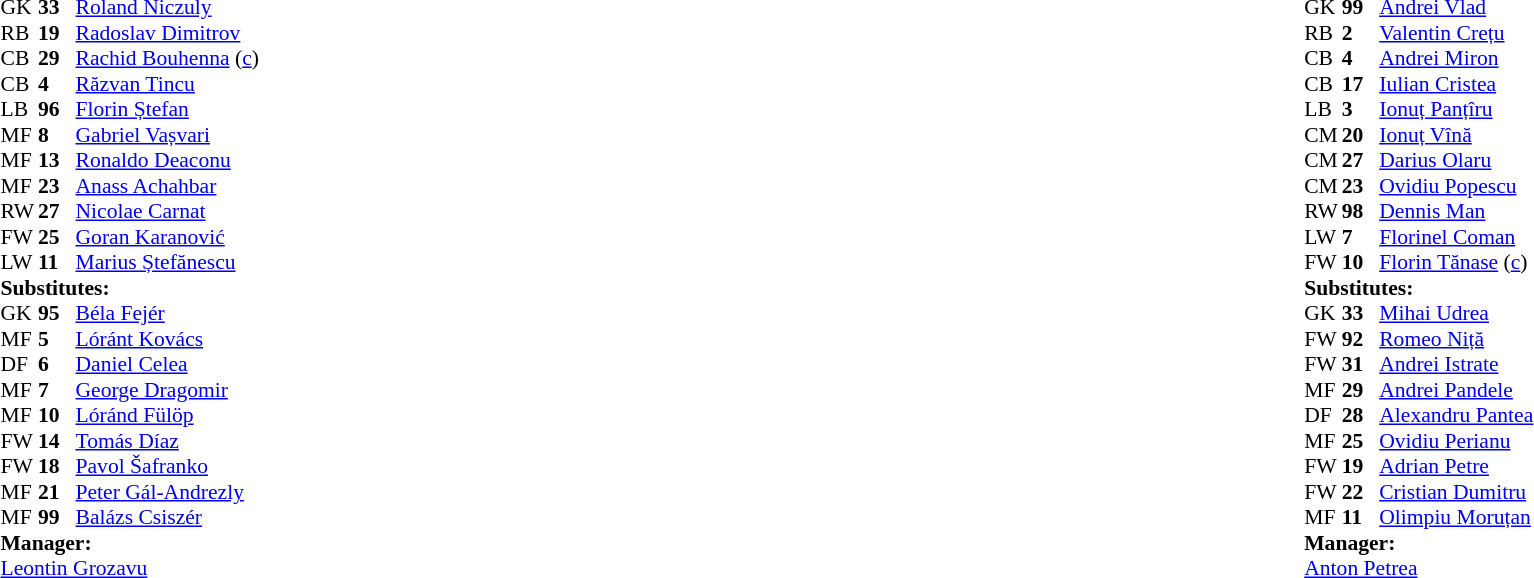<table width="100%">
<tr>
<td valign="top" width="50%"><br><table style="font-size: 90%" cellspacing="0" cellpadding="0">
<tr>
<td colspan="4"></td>
</tr>
<tr>
<th width=25></th>
<th width=25></th>
</tr>
<tr>
<td>GK</td>
<td><strong>33</strong></td>
<td> <a href='#'>Roland Niczuly</a></td>
</tr>
<tr>
<td>RB</td>
<td><strong>19</strong></td>
<td> <a href='#'>Radoslav Dimitrov</a></td>
<td></td>
<td></td>
</tr>
<tr>
<td>CB</td>
<td><strong>29</strong></td>
<td> <a href='#'>Rachid Bouhenna</a> (<a href='#'>c</a>)</td>
<td></td>
<td></td>
<td></td>
</tr>
<tr>
<td>CB</td>
<td><strong>4</strong></td>
<td> <a href='#'>Răzvan Tincu</a></td>
<td></td>
<td></td>
</tr>
<tr>
<td>LB</td>
<td><strong>96</strong></td>
<td> <a href='#'>Florin Ștefan</a></td>
</tr>
<tr>
<td>MF</td>
<td><strong>8</strong></td>
<td> <a href='#'>Gabriel Vașvari</a></td>
<td></td>
</tr>
<tr>
<td>MF</td>
<td><strong>13</strong></td>
<td> <a href='#'>Ronaldo Deaconu</a></td>
<td></td>
</tr>
<tr>
<td>MF</td>
<td><strong>23</strong></td>
<td> <a href='#'>Anass Achahbar</a></td>
<td></td>
<td></td>
</tr>
<tr>
<td>RW</td>
<td><strong>27</strong></td>
<td> <a href='#'>Nicolae Carnat</a></td>
<td></td>
<td></td>
</tr>
<tr>
<td>FW</td>
<td><strong>25</strong></td>
<td> <a href='#'>Goran Karanović</a></td>
<td></td>
<td></td>
</tr>
<tr>
<td>LW</td>
<td><strong>11</strong></td>
<td> <a href='#'>Marius Ștefănescu</a></td>
<td></td>
<td></td>
</tr>
<tr>
<td colspan=3><strong>Substitutes:</strong></td>
</tr>
<tr>
<td>GK</td>
<td><strong>95</strong></td>
<td> <a href='#'>Béla Fejér</a></td>
</tr>
<tr>
<td>MF</td>
<td><strong>5</strong></td>
<td> <a href='#'>Lóránt Kovács</a></td>
</tr>
<tr>
<td>DF</td>
<td><strong>6</strong></td>
<td> <a href='#'>Daniel Celea</a></td>
<td></td>
<td></td>
</tr>
<tr>
<td>MF</td>
<td><strong>7</strong></td>
<td> <a href='#'>George Dragomir</a></td>
<td></td>
</tr>
<tr>
<td>MF</td>
<td><strong>10</strong></td>
<td> <a href='#'>Lóránd Fülöp</a></td>
<td></td>
<td></td>
</tr>
<tr>
<td>FW</td>
<td><strong>14</strong></td>
<td> <a href='#'>Tomás Díaz</a></td>
<td></td>
<td></td>
</tr>
<tr>
<td>FW</td>
<td><strong>18</strong></td>
<td> <a href='#'>Pavol Šafranko</a></td>
<td></td>
<td></td>
</tr>
<tr>
<td>MF</td>
<td><strong>21</strong></td>
<td> <a href='#'>Peter Gál-Andrezly</a></td>
</tr>
<tr>
<td>MF</td>
<td><strong>99</strong></td>
<td> <a href='#'>Balázs Csiszér</a></td>
<td></td>
<td></td>
</tr>
<tr>
<td colspan=3><strong>Manager:</strong></td>
</tr>
<tr>
<td colspan=4> <a href='#'>Leontin Grozavu</a></td>
</tr>
</table>
</td>
<td valign="top"></td>
<td style="vertical-align:top; width:50%;"><br><table style="font-size: 90%" cellspacing="0" cellpadding="0" align=center>
<tr>
<td colspan="4"></td>
</tr>
<tr>
<th width=25></th>
<th width=25></th>
</tr>
<tr>
<td>GK</td>
<td><strong>99</strong></td>
<td> <a href='#'>Andrei Vlad</a></td>
</tr>
<tr>
<td>RB</td>
<td><strong>2</strong></td>
<td> <a href='#'>Valentin Crețu</a></td>
<td></td>
</tr>
<tr>
<td>CB</td>
<td><strong>4</strong></td>
<td> <a href='#'>Andrei Miron</a></td>
</tr>
<tr>
<td>CB</td>
<td><strong>17</strong></td>
<td> <a href='#'>Iulian Cristea</a></td>
<td></td>
<td></td>
</tr>
<tr>
<td>LB</td>
<td><strong>3</strong></td>
<td> <a href='#'>Ionuț Panțîru</a></td>
<td></td>
<td></td>
</tr>
<tr>
<td>CM</td>
<td><strong>20</strong></td>
<td> <a href='#'>Ionuț Vînă</a></td>
<td></td>
<td></td>
</tr>
<tr>
<td>CM</td>
<td><strong>27</strong></td>
<td> <a href='#'>Darius Olaru</a></td>
<td></td>
<td></td>
</tr>
<tr>
<td>CM</td>
<td><strong>23</strong></td>
<td> <a href='#'>Ovidiu Popescu</a></td>
</tr>
<tr>
<td>RW</td>
<td><strong>98</strong></td>
<td> <a href='#'>Dennis Man</a> </td>
</tr>
<tr>
<td>LW</td>
<td><strong>7</strong></td>
<td> <a href='#'>Florinel Coman</a></td>
<td></td>
<td></td>
</tr>
<tr>
<td>FW</td>
<td><strong>10</strong></td>
<td> <a href='#'>Florin Tănase</a> (<a href='#'>c</a>)</td>
<td></td>
<td></td>
</tr>
<tr>
<td colspan=3><strong>Substitutes:</strong></td>
</tr>
<tr>
<td>GK</td>
<td><strong>33</strong></td>
<td> <a href='#'>Mihai Udrea</a></td>
<td></td>
<td></td>
</tr>
<tr>
<td>FW</td>
<td><strong>92</strong></td>
<td> <a href='#'>Romeo Niță</a></td>
</tr>
<tr>
<td>FW</td>
<td><strong>31</strong></td>
<td> <a href='#'>Andrei Istrate</a></td>
</tr>
<tr>
<td>MF</td>
<td><strong>29</strong></td>
<td> <a href='#'>Andrei Pandele</a></td>
<td></td>
</tr>
<tr>
<td>DF</td>
<td><strong>28</strong></td>
<td> <a href='#'>Alexandru Pantea</a></td>
<td></td>
<td></td>
</tr>
<tr>
<td>MF</td>
<td><strong>25</strong></td>
<td> <a href='#'>Ovidiu Perianu</a></td>
<td></td>
<td></td>
</tr>
<tr>
<td>FW</td>
<td><strong>19</strong></td>
<td> <a href='#'>Adrian Petre</a></td>
<td></td>
<td></td>
</tr>
<tr>
<td>FW</td>
<td><strong>22</strong></td>
<td> <a href='#'>Cristian Dumitru</a></td>
<td></td>
<td></td>
</tr>
<tr>
<td>MF</td>
<td><strong>11</strong></td>
<td> <a href='#'>Olimpiu Moruțan</a></td>
<td></td>
<td></td>
</tr>
<tr>
<td colspan=3><strong>Manager:</strong></td>
</tr>
<tr>
<td colspan=4> <a href='#'>Anton Petrea</a></td>
</tr>
</table>
</td>
</tr>
<tr>
</tr>
</table>
